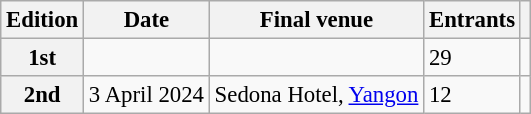<table class="wikitable defaultcenter col2left col3left" style="font-size:95%;">
<tr>
<th>Edition</th>
<th>Date</th>
<th>Final venue</th>
<th>Entrants</th>
<th></th>
</tr>
<tr>
<th>1st</th>
<td></td>
<td></td>
<td>29</td>
<td></td>
</tr>
<tr>
<th>2nd</th>
<td>3 April 2024</td>
<td>Sedona Hotel, <a href='#'>Yangon</a></td>
<td>12</td>
<td></td>
</tr>
</table>
